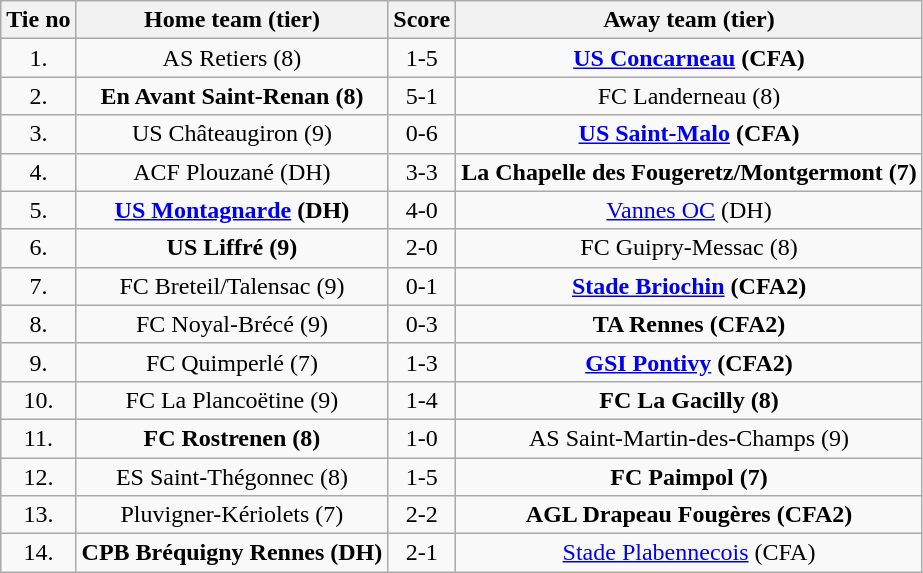<table class="wikitable" style="text-align: center">
<tr>
<th>Tie no</th>
<th>Home team (tier)</th>
<th>Score</th>
<th>Away team (tier)</th>
</tr>
<tr>
<td>1.</td>
<td>AS Retiers (8)</td>
<td>1-5</td>
<td><strong><a href='#'>US Concarneau</a> (CFA)</strong></td>
</tr>
<tr>
<td>2.</td>
<td><strong>En Avant Saint-Renan (8)</strong></td>
<td>5-1</td>
<td>FC Landerneau (8)</td>
</tr>
<tr>
<td>3.</td>
<td>US Châteaugiron (9)</td>
<td>0-6</td>
<td><strong><a href='#'>US Saint-Malo</a> (CFA)</strong></td>
</tr>
<tr>
<td>4.</td>
<td>ACF Plouzané (DH)</td>
<td>3-3 </td>
<td><strong>La Chapelle des Fougeretz/Montgermont (7)</strong></td>
</tr>
<tr>
<td>5.</td>
<td><strong><a href='#'>US Montagnarde</a> (DH)</strong></td>
<td>4-0</td>
<td><a href='#'>Vannes OC</a> (DH)</td>
</tr>
<tr>
<td>6.</td>
<td><strong>US Liffré (9)</strong></td>
<td>2-0</td>
<td>FC Guipry-Messac (8)</td>
</tr>
<tr>
<td>7.</td>
<td>FC Breteil/Talensac (9)</td>
<td>0-1</td>
<td><strong><a href='#'>Stade Briochin</a> (CFA2)</strong></td>
</tr>
<tr>
<td>8.</td>
<td>FC Noyal-Brécé (9)</td>
<td>0-3</td>
<td><strong>TA Rennes (CFA2)</strong></td>
</tr>
<tr>
<td>9.</td>
<td>FC Quimperlé (7)</td>
<td>1-3</td>
<td><strong><a href='#'>GSI Pontivy</a> (CFA2)</strong></td>
</tr>
<tr>
<td>10.</td>
<td>FC La Plancoëtine (9)</td>
<td>1-4</td>
<td><strong>FC La Gacilly (8)</strong></td>
</tr>
<tr>
<td>11.</td>
<td><strong>FC Rostrenen (8)</strong></td>
<td>1-0</td>
<td>AS Saint-Martin-des-Champs (9)</td>
</tr>
<tr>
<td>12.</td>
<td>ES Saint-Thégonnec (8)</td>
<td>1-5</td>
<td><strong>FC Paimpol (7)</strong></td>
</tr>
<tr>
<td>13.</td>
<td>Pluvigner-Kériolets (7)</td>
<td>2-2 </td>
<td><strong>AGL Drapeau Fougères (CFA2)</strong></td>
</tr>
<tr>
<td>14.</td>
<td><strong>CPB Bréquigny Rennes (DH)</strong></td>
<td>2-1</td>
<td><a href='#'>Stade Plabennecois</a> (CFA)</td>
</tr>
</table>
